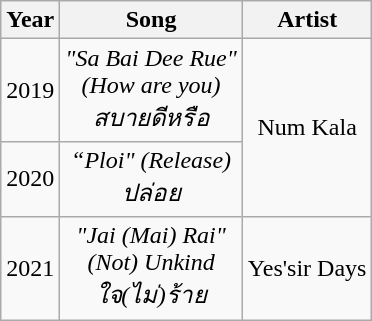<table class="wikitable">
<tr>
<th>Year</th>
<th>Song</th>
<th>Artist</th>
</tr>
<tr>
<td rowspan = "1">2019</td>
<td align = "center"><em>"Sa Bai Dee Rue" <br>(How are you) <br> สบายดีหรือ</em></td>
<td rowspan = "2" align = "center">Num Kala</td>
</tr>
<tr>
<td rowspan = "1">2020</td>
<td align = "center"><em>“Ploi" (Release) <br> ปล่อย</em></td>
</tr>
<tr '>
<td rowspan = "1">2021</td>
<td align = "center"><em>"Jai (Mai) Rai" <br>(Not) Unkind <br> ใจ(ไม่)ร้าย</em></td>
<td align = "center">Yes'sir Days</td>
</tr>
</table>
